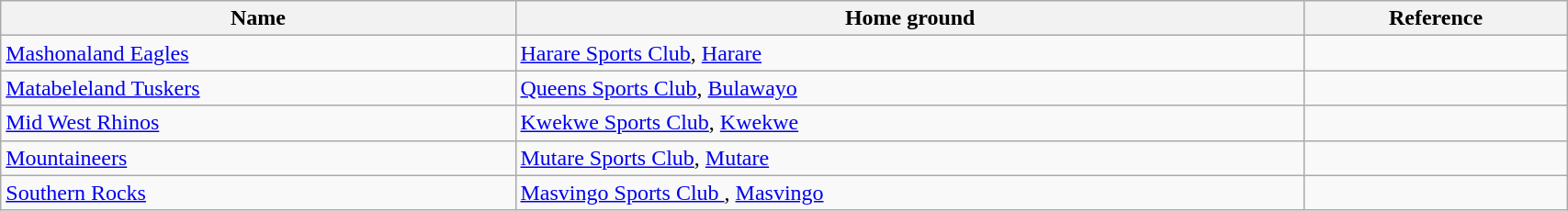<table class="wikitable" style="width:90%;">
<tr>
<th>Name</th>
<th>Home ground</th>
<th>Reference</th>
</tr>
<tr>
<td><a href='#'>Mashonaland Eagles</a></td>
<td><a href='#'>Harare Sports Club</a>, <a href='#'>Harare</a></td>
<td></td>
</tr>
<tr>
<td><a href='#'>Matabeleland Tuskers</a></td>
<td><a href='#'>Queens Sports Club</a>, <a href='#'>Bulawayo</a></td>
<td></td>
</tr>
<tr>
<td><a href='#'>Mid West Rhinos</a></td>
<td><a href='#'>Kwekwe Sports Club</a>, <a href='#'>Kwekwe</a></td>
<td></td>
</tr>
<tr>
<td><a href='#'>Mountaineers</a></td>
<td><a href='#'>Mutare Sports Club</a>, <a href='#'>Mutare</a></td>
<td></td>
</tr>
<tr>
<td><a href='#'>Southern Rocks </a></td>
<td><a href='#'>Masvingo Sports Club </a>, <a href='#'>Masvingo</a></td>
<td></td>
</tr>
</table>
